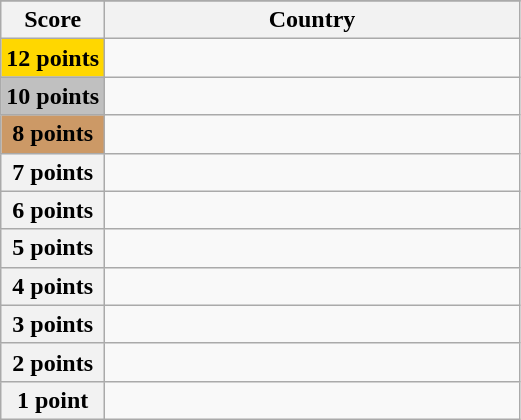<table class="wikitable">
<tr>
</tr>
<tr>
<th scope="col" width="20%">Score</th>
<th scope="col">Country</th>
</tr>
<tr>
<th scope="row" style="background:gold">12 points</th>
<td></td>
</tr>
<tr>
<th scope="row" style="background:silver">10 points</th>
<td></td>
</tr>
<tr>
<th scope="row" style="background:#CC9966">8 points</th>
<td></td>
</tr>
<tr>
<th scope="row">7 points</th>
<td></td>
</tr>
<tr>
<th scope="row">6 points</th>
<td></td>
</tr>
<tr>
<th scope="row">5 points</th>
<td></td>
</tr>
<tr>
<th scope="row">4 points</th>
<td></td>
</tr>
<tr>
<th scope="row">3 points</th>
<td></td>
</tr>
<tr>
<th scope="row">2 points</th>
<td></td>
</tr>
<tr>
<th scope="row">1 point</th>
<td></td>
</tr>
</table>
